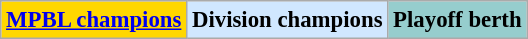<table class="wikitable" style="font-size:95%">
<tr>
<td align="center" bgcolor="gold"><strong><a href='#'>MPBL champions</a></strong><br></td>
<td align="center" bgcolor="#D0E7FF"><strong>Division champions</strong></td>
<td align="center" bgcolor="#96CDCD"><strong>Playoff berth</strong><br></td>
</tr>
</table>
